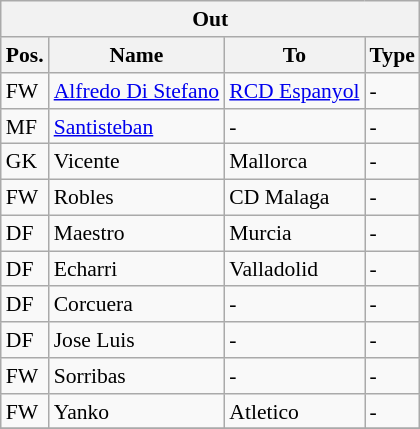<table class="wikitable" style="font-size:90%;float:left; margin-right:1em;">
<tr>
<th colspan="4">Out</th>
</tr>
<tr>
<th>Pos.</th>
<th>Name</th>
<th>To</th>
<th>Type</th>
</tr>
<tr>
<td>FW</td>
<td><a href='#'>Alfredo Di Stefano</a></td>
<td><a href='#'>RCD Espanyol</a></td>
<td>-</td>
</tr>
<tr>
<td>MF</td>
<td><a href='#'>Santisteban</a></td>
<td>-</td>
<td>-</td>
</tr>
<tr>
<td>GK</td>
<td>Vicente</td>
<td>Mallorca</td>
<td>-</td>
</tr>
<tr>
<td>FW</td>
<td>Robles</td>
<td>CD Malaga</td>
<td>-</td>
</tr>
<tr>
<td>DF</td>
<td>Maestro</td>
<td>Murcia</td>
<td>-</td>
</tr>
<tr>
<td>DF</td>
<td>Echarri</td>
<td>Valladolid</td>
<td>-</td>
</tr>
<tr>
<td>DF</td>
<td>Corcuera</td>
<td>-</td>
<td>-</td>
</tr>
<tr>
<td>DF</td>
<td>Jose Luis</td>
<td>-</td>
<td>-</td>
</tr>
<tr>
<td>FW</td>
<td>Sorribas</td>
<td>-</td>
<td>-</td>
</tr>
<tr>
<td>FW</td>
<td>Yanko</td>
<td>Atletico</td>
<td>-</td>
</tr>
<tr>
</tr>
</table>
